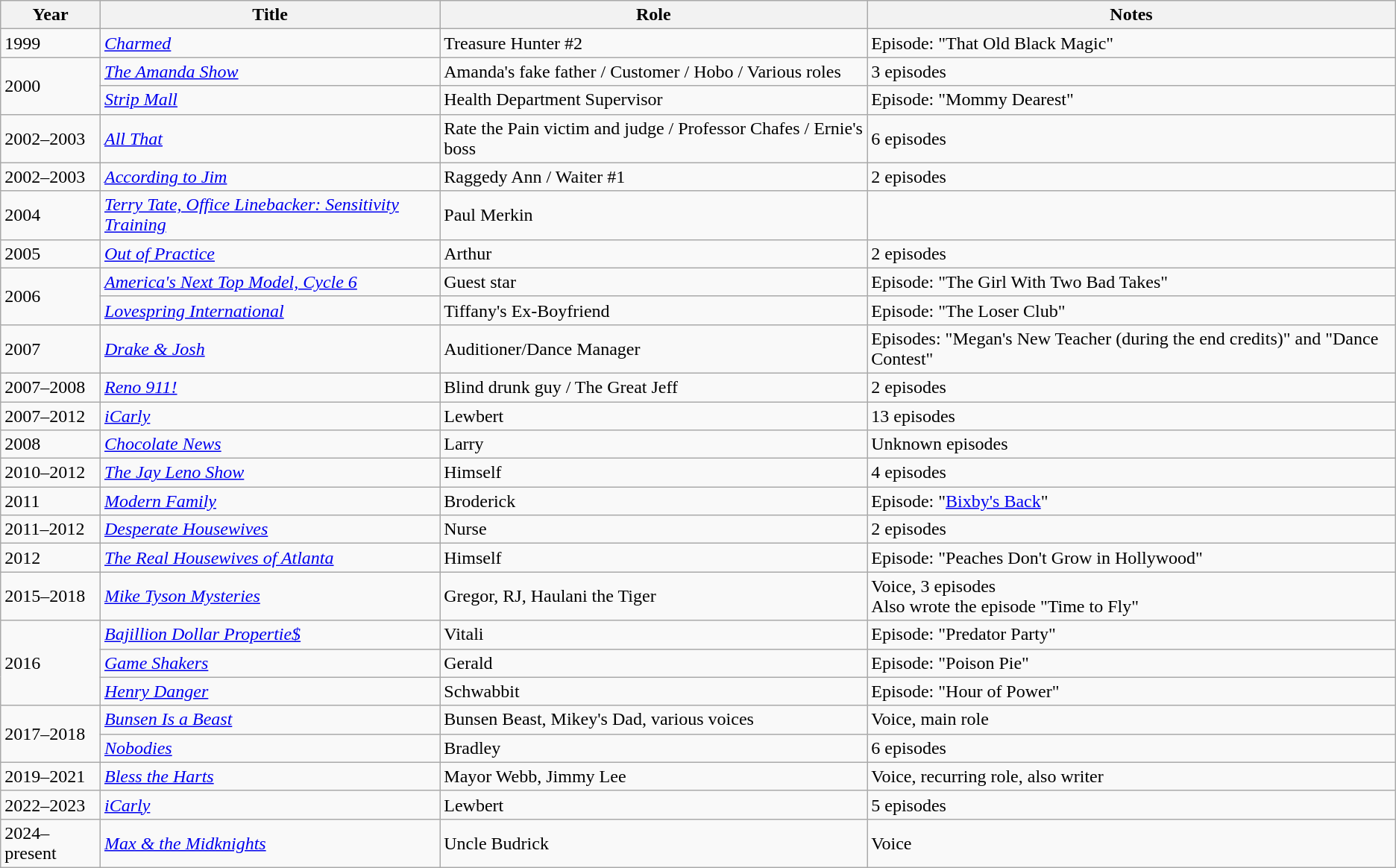<table class="wikitable">
<tr>
<th>Year</th>
<th>Title</th>
<th>Role</th>
<th>Notes</th>
</tr>
<tr>
<td>1999</td>
<td><em><a href='#'>Charmed</a></em></td>
<td>Treasure Hunter #2</td>
<td>Episode: "That Old Black Magic"</td>
</tr>
<tr>
<td rowspan="2">2000</td>
<td><em><a href='#'>The Amanda Show</a></em></td>
<td>Amanda's fake father / Customer / Hobo / Various roles</td>
<td>3 episodes</td>
</tr>
<tr>
<td><em><a href='#'>Strip Mall</a></em></td>
<td>Health Department Supervisor</td>
<td>Episode: "Mommy Dearest"</td>
</tr>
<tr>
<td>2002–2003</td>
<td><em><a href='#'>All That</a></em></td>
<td>Rate the Pain victim and judge / Professor Chafes / Ernie's boss</td>
<td>6 episodes</td>
</tr>
<tr>
<td>2002–2003</td>
<td><em><a href='#'>According to Jim</a></em></td>
<td>Raggedy Ann / Waiter #1</td>
<td>2 episodes</td>
</tr>
<tr>
<td>2004</td>
<td><em><a href='#'>Terry Tate, Office Linebacker: Sensitivity Training</a></em></td>
<td>Paul Merkin</td>
<td></td>
</tr>
<tr>
<td>2005</td>
<td><em><a href='#'>Out of Practice</a></em></td>
<td>Arthur</td>
<td>2 episodes</td>
</tr>
<tr>
<td rowspan="2">2006</td>
<td><em><a href='#'>America's Next Top Model, Cycle 6</a></em></td>
<td>Guest star</td>
<td>Episode: "The Girl With Two Bad Takes"</td>
</tr>
<tr>
<td><em><a href='#'>Lovespring International</a></em></td>
<td>Tiffany's Ex-Boyfriend</td>
<td>Episode: "The Loser Club"</td>
</tr>
<tr>
<td>2007</td>
<td><em><a href='#'>Drake & Josh</a></em></td>
<td>Auditioner/Dance Manager</td>
<td>Episodes: "Megan's New Teacher (during the end credits)" and "Dance Contest"</td>
</tr>
<tr>
<td>2007–2008</td>
<td><em><a href='#'>Reno 911!</a></em></td>
<td>Blind drunk guy / The Great Jeff</td>
<td>2 episodes</td>
</tr>
<tr>
<td>2007–2012</td>
<td><em><a href='#'>iCarly</a></em></td>
<td>Lewbert</td>
<td>13 episodes</td>
</tr>
<tr>
<td>2008</td>
<td><em><a href='#'>Chocolate News</a></em></td>
<td>Larry</td>
<td>Unknown episodes</td>
</tr>
<tr>
<td>2010–2012</td>
<td><em><a href='#'>The Jay Leno Show</a></em></td>
<td>Himself</td>
<td>4 episodes</td>
</tr>
<tr>
<td>2011</td>
<td><em><a href='#'>Modern Family</a></em></td>
<td>Broderick</td>
<td>Episode: "<a href='#'>Bixby's Back</a>"</td>
</tr>
<tr>
<td>2011–2012</td>
<td><em><a href='#'>Desperate Housewives</a></em></td>
<td>Nurse</td>
<td>2 episodes</td>
</tr>
<tr>
<td>2012</td>
<td><em><a href='#'>The Real Housewives of Atlanta</a></em></td>
<td>Himself</td>
<td>Episode: "Peaches Don't Grow in Hollywood"</td>
</tr>
<tr>
<td>2015–2018</td>
<td><em><a href='#'>Mike Tyson Mysteries</a></em></td>
<td>Gregor, RJ, Haulani the Tiger</td>
<td>Voice, 3 episodes<br>Also wrote the episode "Time to Fly"</td>
</tr>
<tr>
<td rowspan="3">2016</td>
<td><em><a href='#'>Bajillion Dollar Propertie$</a></em></td>
<td>Vitali</td>
<td>Episode: "Predator Party"</td>
</tr>
<tr>
<td><em><a href='#'>Game Shakers</a></em></td>
<td>Gerald</td>
<td>Episode: "Poison Pie"</td>
</tr>
<tr>
<td><em><a href='#'>Henry Danger</a></em></td>
<td>Schwabbit</td>
<td>Episode: "Hour of Power"</td>
</tr>
<tr>
<td rowspan="2">2017–2018</td>
<td><em><a href='#'>Bunsen Is a Beast</a></em></td>
<td>Bunsen Beast, Mikey's Dad, various voices</td>
<td>Voice, main role</td>
</tr>
<tr>
<td><em><a href='#'>Nobodies</a></em></td>
<td>Bradley</td>
<td>6 episodes</td>
</tr>
<tr>
<td>2019–2021</td>
<td><em><a href='#'>Bless the Harts</a></em></td>
<td>Mayor Webb, Jimmy Lee</td>
<td>Voice, recurring role, also writer</td>
</tr>
<tr>
<td>2022–2023</td>
<td><em><a href='#'>iCarly</a></em></td>
<td>Lewbert</td>
<td>5 episodes</td>
</tr>
<tr>
<td>2024–present</td>
<td><em><a href='#'>Max & the Midknights</a></em></td>
<td>Uncle Budrick</td>
<td>Voice</td>
</tr>
</table>
